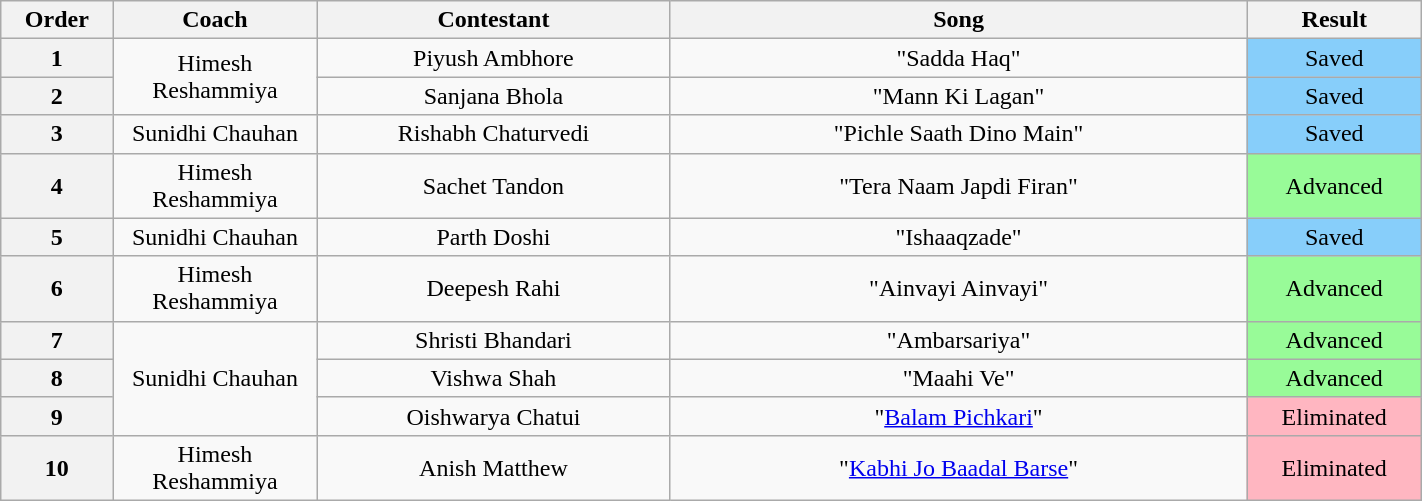<table class="wikitable" style="width:75%; text-align:center;">
<tr>
<th width="040">Order</th>
<th width="060">Coach</th>
<th width="150">Contestant</th>
<th width="250">Song</th>
<th width="070">Result</th>
</tr>
<tr>
<th>1</th>
<td rowspan=2>Himesh Reshammiya</td>
<td>Piyush Ambhore</td>
<td>"Sadda Haq"</td>
<td bgcolor="87CEFA">Saved</td>
</tr>
<tr>
<th>2</th>
<td>Sanjana Bhola</td>
<td>"Mann Ki Lagan"</td>
<td bgcolor="87CEFA">Saved</td>
</tr>
<tr>
<th>3</th>
<td rowspan=1>Sunidhi Chauhan</td>
<td>Rishabh Chaturvedi</td>
<td>"Pichle Saath Dino Main"</td>
<td bgcolor="87CEFA">Saved</td>
</tr>
<tr>
<th>4</th>
<td rowspan=1>Himesh Reshammiya</td>
<td>Sachet Tandon</td>
<td>"Tera Naam Japdi Firan"</td>
<td bgcolor="98FB98">Advanced</td>
</tr>
<tr>
<th>5</th>
<td rowspan=1>Sunidhi Chauhan</td>
<td>Parth Doshi</td>
<td>"Ishaaqzade"</td>
<td bgcolor="87CEFA">Saved</td>
</tr>
<tr>
<th>6</th>
<td rowspan=1>Himesh Reshammiya</td>
<td>Deepesh Rahi</td>
<td>"Ainvayi Ainvayi"</td>
<td bgcolor="98FB98">Advanced</td>
</tr>
<tr>
<th>7</th>
<td rowspan=3>Sunidhi Chauhan</td>
<td>Shristi Bhandari</td>
<td>"Ambarsariya"</td>
<td bgcolor="98FB98">Advanced</td>
</tr>
<tr>
<th>8</th>
<td>Vishwa Shah</td>
<td>"Maahi Ve"</td>
<td bgcolor="98FB98">Advanced</td>
</tr>
<tr>
<th>9</th>
<td>Oishwarya Chatui</td>
<td>"<a href='#'>Balam Pichkari</a>"</td>
<td bgcolor="FFB6C1">Eliminated</td>
</tr>
<tr>
<th>10</th>
<td rowspan=1>Himesh Reshammiya</td>
<td>Anish Matthew</td>
<td>"<a href='#'>Kabhi Jo Baadal Barse</a>"</td>
<td bgcolor="FFB6C1">Eliminated</td>
</tr>
</table>
